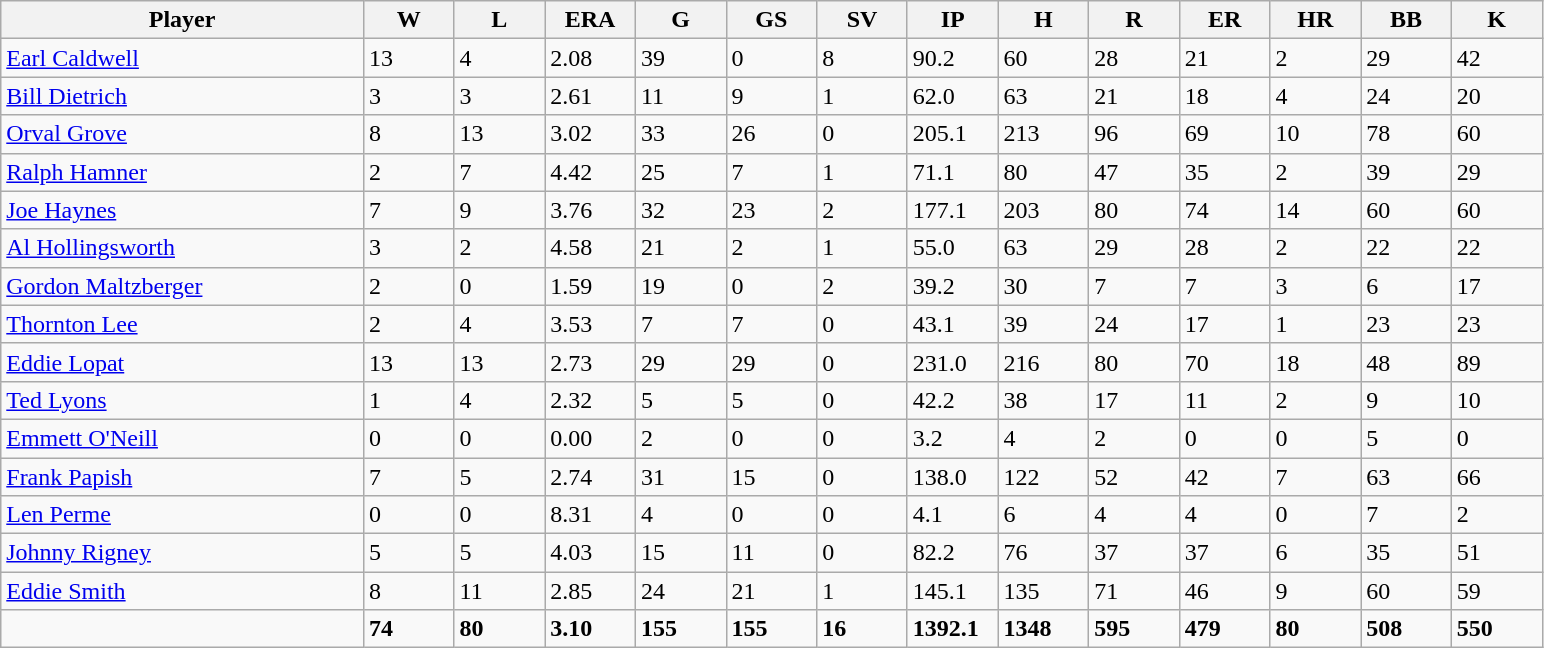<table class="wikitable sortable">
<tr>
<th width="20%">Player</th>
<th width="5%">W</th>
<th width="5%">L</th>
<th width="5%">ERA</th>
<th width="5%">G</th>
<th width="5%">GS</th>
<th width="5%">SV</th>
<th width="5%">IP</th>
<th width="5%">H</th>
<th width="5%">R</th>
<th width="5%">ER</th>
<th width="5%">HR</th>
<th width="5%">BB</th>
<th width="5%">K</th>
</tr>
<tr>
<td><a href='#'>Earl Caldwell</a></td>
<td>13</td>
<td>4</td>
<td>2.08</td>
<td>39</td>
<td>0</td>
<td>8</td>
<td>90.2</td>
<td>60</td>
<td>28</td>
<td>21</td>
<td>2</td>
<td>29</td>
<td>42</td>
</tr>
<tr>
<td><a href='#'>Bill Dietrich</a></td>
<td>3</td>
<td>3</td>
<td>2.61</td>
<td>11</td>
<td>9</td>
<td>1</td>
<td>62.0</td>
<td>63</td>
<td>21</td>
<td>18</td>
<td>4</td>
<td>24</td>
<td>20</td>
</tr>
<tr>
<td><a href='#'>Orval Grove</a></td>
<td>8</td>
<td>13</td>
<td>3.02</td>
<td>33</td>
<td>26</td>
<td>0</td>
<td>205.1</td>
<td>213</td>
<td>96</td>
<td>69</td>
<td>10</td>
<td>78</td>
<td>60</td>
</tr>
<tr>
<td><a href='#'>Ralph Hamner</a></td>
<td>2</td>
<td>7</td>
<td>4.42</td>
<td>25</td>
<td>7</td>
<td>1</td>
<td>71.1</td>
<td>80</td>
<td>47</td>
<td>35</td>
<td>2</td>
<td>39</td>
<td>29</td>
</tr>
<tr>
<td><a href='#'>Joe Haynes</a></td>
<td>7</td>
<td>9</td>
<td>3.76</td>
<td>32</td>
<td>23</td>
<td>2</td>
<td>177.1</td>
<td>203</td>
<td>80</td>
<td>74</td>
<td>14</td>
<td>60</td>
<td>60</td>
</tr>
<tr>
<td><a href='#'>Al Hollingsworth</a></td>
<td>3</td>
<td>2</td>
<td>4.58</td>
<td>21</td>
<td>2</td>
<td>1</td>
<td>55.0</td>
<td>63</td>
<td>29</td>
<td>28</td>
<td>2</td>
<td>22</td>
<td>22</td>
</tr>
<tr>
<td><a href='#'>Gordon Maltzberger</a></td>
<td>2</td>
<td>0</td>
<td>1.59</td>
<td>19</td>
<td>0</td>
<td>2</td>
<td>39.2</td>
<td>30</td>
<td>7</td>
<td>7</td>
<td>3</td>
<td>6</td>
<td>17</td>
</tr>
<tr>
<td><a href='#'>Thornton Lee</a></td>
<td>2</td>
<td>4</td>
<td>3.53</td>
<td>7</td>
<td>7</td>
<td>0</td>
<td>43.1</td>
<td>39</td>
<td>24</td>
<td>17</td>
<td>1</td>
<td>23</td>
<td>23</td>
</tr>
<tr>
<td><a href='#'>Eddie Lopat</a></td>
<td>13</td>
<td>13</td>
<td>2.73</td>
<td>29</td>
<td>29</td>
<td>0</td>
<td>231.0</td>
<td>216</td>
<td>80</td>
<td>70</td>
<td>18</td>
<td>48</td>
<td>89</td>
</tr>
<tr>
<td><a href='#'>Ted Lyons</a></td>
<td>1</td>
<td>4</td>
<td>2.32</td>
<td>5</td>
<td>5</td>
<td>0</td>
<td>42.2</td>
<td>38</td>
<td>17</td>
<td>11</td>
<td>2</td>
<td>9</td>
<td>10</td>
</tr>
<tr>
<td><a href='#'>Emmett O'Neill</a></td>
<td>0</td>
<td>0</td>
<td>0.00</td>
<td>2</td>
<td>0</td>
<td>0</td>
<td>3.2</td>
<td>4</td>
<td>2</td>
<td>0</td>
<td>0</td>
<td>5</td>
<td>0</td>
</tr>
<tr>
<td><a href='#'>Frank Papish</a></td>
<td>7</td>
<td>5</td>
<td>2.74</td>
<td>31</td>
<td>15</td>
<td>0</td>
<td>138.0</td>
<td>122</td>
<td>52</td>
<td>42</td>
<td>7</td>
<td>63</td>
<td>66</td>
</tr>
<tr>
<td><a href='#'>Len Perme</a></td>
<td>0</td>
<td>0</td>
<td>8.31</td>
<td>4</td>
<td>0</td>
<td>0</td>
<td>4.1</td>
<td>6</td>
<td>4</td>
<td>4</td>
<td>0</td>
<td>7</td>
<td>2</td>
</tr>
<tr>
<td><a href='#'>Johnny Rigney</a></td>
<td>5</td>
<td>5</td>
<td>4.03</td>
<td>15</td>
<td>11</td>
<td>0</td>
<td>82.2</td>
<td>76</td>
<td>37</td>
<td>37</td>
<td>6</td>
<td>35</td>
<td>51</td>
</tr>
<tr>
<td><a href='#'>Eddie Smith</a></td>
<td>8</td>
<td>11</td>
<td>2.85</td>
<td>24</td>
<td>21</td>
<td>1</td>
<td>145.1</td>
<td>135</td>
<td>71</td>
<td>46</td>
<td>9</td>
<td>60</td>
<td>59</td>
</tr>
<tr class="sortbottom">
<td></td>
<td><strong>74</strong></td>
<td><strong>80</strong></td>
<td><strong>3.10</strong></td>
<td><strong>155</strong></td>
<td><strong>155</strong></td>
<td><strong>16</strong></td>
<td><strong>1392.1</strong></td>
<td><strong>1348</strong></td>
<td><strong>595</strong></td>
<td><strong>479</strong></td>
<td><strong>80</strong></td>
<td><strong>508</strong></td>
<td><strong>550</strong></td>
</tr>
</table>
